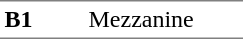<table border=0 cellspacing=0 cellpadding=3>
<tr>
<td style="border-bottom:solid 1px gray;border-top:solid 1px gray;" width=50 valign=top><strong>B1</strong></td>
<td style="border-top:solid 1px gray;border-bottom:solid 1px gray;" width=100 valign=top>Mezzanine</td>
</tr>
</table>
